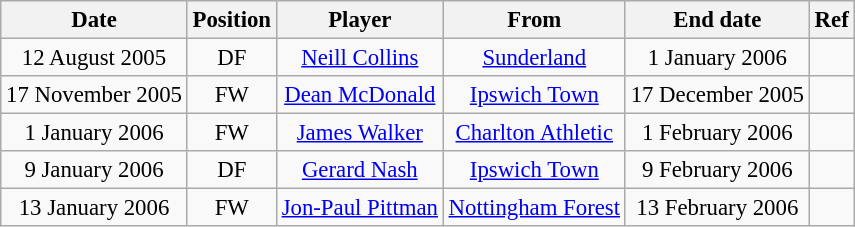<table class="wikitable" style="font-size: 95%; text-align: center;">
<tr>
<th>Date</th>
<th>Position</th>
<th>Player</th>
<th>From</th>
<th>End date</th>
<th>Ref</th>
</tr>
<tr>
<td>12 August 2005</td>
<td>DF</td>
<td><a href='#'>Neill Collins</a></td>
<td><a href='#'>Sunderland</a></td>
<td>1 January 2006</td>
<td></td>
</tr>
<tr>
<td>17 November 2005</td>
<td>FW</td>
<td><a href='#'>Dean McDonald</a></td>
<td><a href='#'>Ipswich Town</a></td>
<td>17 December 2005</td>
<td></td>
</tr>
<tr>
<td>1 January 2006</td>
<td>FW</td>
<td><a href='#'>James Walker</a></td>
<td><a href='#'>Charlton Athletic</a></td>
<td>1 February 2006</td>
<td></td>
</tr>
<tr>
<td>9 January 2006</td>
<td>DF</td>
<td><a href='#'>Gerard Nash</a></td>
<td><a href='#'>Ipswich Town</a></td>
<td>9 February 2006</td>
<td></td>
</tr>
<tr>
<td>13 January 2006</td>
<td>FW</td>
<td><a href='#'>Jon-Paul Pittman</a></td>
<td><a href='#'>Nottingham Forest</a></td>
<td>13 February 2006</td>
<td></td>
</tr>
</table>
